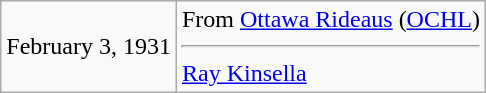<table class="wikitable">
<tr>
<td>February 3, 1931</td>
<td valign="top">From <a href='#'>Ottawa Rideaus</a> (<a href='#'>OCHL</a>)<hr><a href='#'>Ray Kinsella</a></td>
</tr>
</table>
